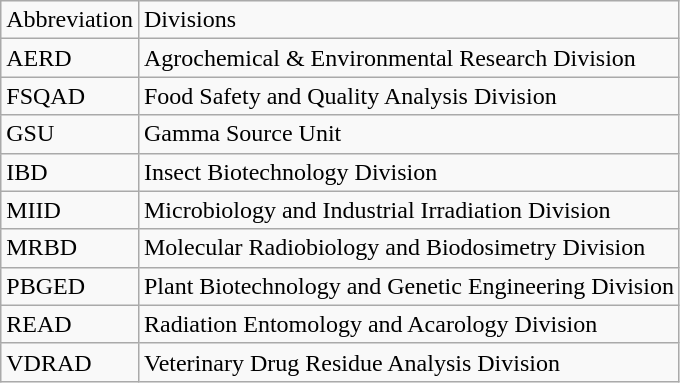<table class="wikitable">
<tr>
<td>Abbreviation</td>
<td>Divisions</td>
</tr>
<tr>
<td>AERD</td>
<td>Agrochemical & Environmental Research Division</td>
</tr>
<tr>
<td>FSQAD</td>
<td>Food Safety and Quality Analysis Division</td>
</tr>
<tr>
<td>GSU</td>
<td>Gamma Source Unit</td>
</tr>
<tr>
<td>IBD</td>
<td>Insect Biotechnology Division</td>
</tr>
<tr>
<td>MIID</td>
<td>Microbiology and Industrial Irradiation Division</td>
</tr>
<tr>
<td>MRBD</td>
<td>Molecular Radiobiology and Biodosimetry Division</td>
</tr>
<tr>
<td>PBGED</td>
<td>Plant Biotechnology and Genetic Engineering Division</td>
</tr>
<tr>
<td>READ</td>
<td>Radiation Entomology and Acarology Division</td>
</tr>
<tr>
<td>VDRAD</td>
<td>Veterinary Drug Residue Analysis Division</td>
</tr>
</table>
